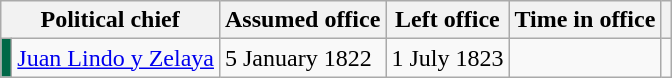<table class="wikitable">
<tr>
<th colspan="2">Political chief</th>
<th>Assumed office</th>
<th>Left office</th>
<th>Time in office</th>
<th></th>
</tr>
<tr>
<td style="background-color:#006847; text-align:center"></td>
<td><a href='#'>Juan Lindo y Zelaya</a></td>
<td>5 January 1822</td>
<td>1 July 1823</td>
<td></td>
<td style="text-align:center"></td>
</tr>
</table>
